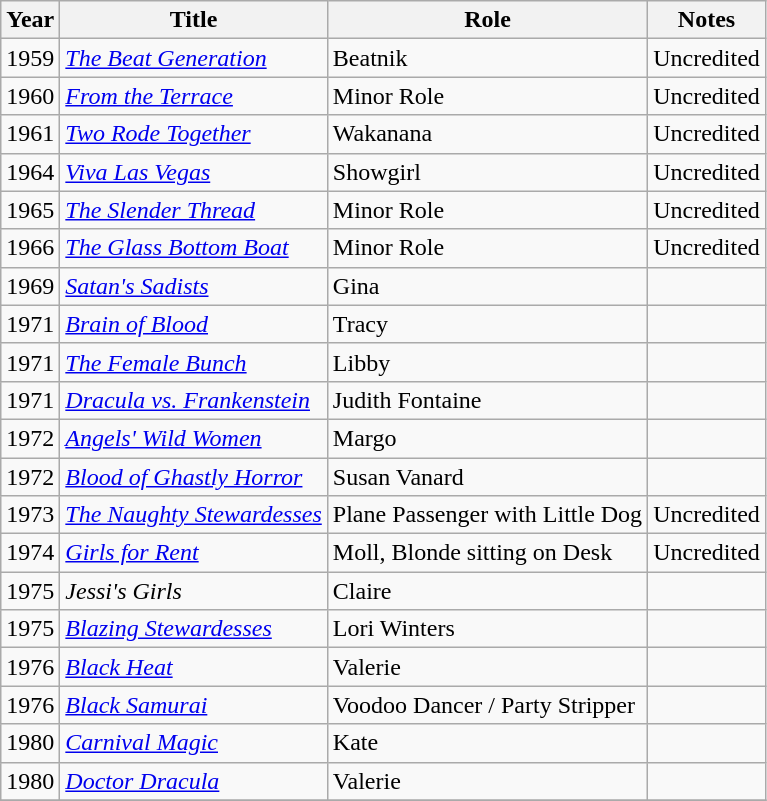<table class="wikitable sortable">
<tr>
<th>Year</th>
<th>Title</th>
<th>Role</th>
<th>Notes</th>
</tr>
<tr>
<td>1959</td>
<td><em><a href='#'>The Beat Generation</a></em></td>
<td>Beatnik</td>
<td>Uncredited</td>
</tr>
<tr>
<td>1960</td>
<td><em><a href='#'>From the Terrace</a></em></td>
<td>Minor Role</td>
<td>Uncredited</td>
</tr>
<tr>
<td>1961</td>
<td><em><a href='#'>Two Rode Together</a></em></td>
<td>Wakanana</td>
<td>Uncredited</td>
</tr>
<tr>
<td>1964</td>
<td><em><a href='#'>Viva Las Vegas</a></em></td>
<td>Showgirl</td>
<td>Uncredited</td>
</tr>
<tr>
<td>1965</td>
<td><em><a href='#'>The Slender Thread</a></em></td>
<td>Minor Role</td>
<td>Uncredited</td>
</tr>
<tr>
<td>1966</td>
<td><em><a href='#'>The Glass Bottom Boat</a></em></td>
<td>Minor Role</td>
<td>Uncredited</td>
</tr>
<tr>
<td>1969</td>
<td><em><a href='#'>Satan's Sadists</a></em></td>
<td>Gina</td>
<td></td>
</tr>
<tr>
<td>1971</td>
<td><em><a href='#'>Brain of Blood</a></em></td>
<td>Tracy</td>
<td></td>
</tr>
<tr>
<td>1971</td>
<td><em><a href='#'>The Female Bunch</a></em></td>
<td>Libby</td>
<td></td>
</tr>
<tr>
<td>1971</td>
<td><em><a href='#'>Dracula vs. Frankenstein</a></em></td>
<td>Judith Fontaine</td>
<td></td>
</tr>
<tr>
<td>1972</td>
<td><em><a href='#'>Angels' Wild Women</a></em></td>
<td>Margo</td>
<td></td>
</tr>
<tr>
<td>1972</td>
<td><em><a href='#'>Blood of Ghastly Horror</a></em></td>
<td>Susan Vanard</td>
<td></td>
</tr>
<tr>
<td>1973</td>
<td><em><a href='#'>The Naughty Stewardesses</a></em></td>
<td>Plane Passenger with Little Dog</td>
<td>Uncredited</td>
</tr>
<tr>
<td>1974</td>
<td><em><a href='#'>Girls for Rent</a></em></td>
<td>Moll, Blonde sitting on Desk</td>
<td>Uncredited</td>
</tr>
<tr>
<td>1975</td>
<td><em>Jessi's Girls</em></td>
<td>Claire</td>
<td></td>
</tr>
<tr>
<td>1975</td>
<td><em><a href='#'>Blazing Stewardesses</a></em></td>
<td>Lori Winters</td>
<td></td>
</tr>
<tr>
<td>1976</td>
<td><em><a href='#'>Black Heat</a></em></td>
<td>Valerie</td>
<td></td>
</tr>
<tr>
<td>1976</td>
<td><em><a href='#'>Black Samurai</a></em></td>
<td>Voodoo Dancer / Party Stripper</td>
<td></td>
</tr>
<tr>
<td>1980</td>
<td><em><a href='#'>Carnival Magic</a></em></td>
<td>Kate</td>
<td></td>
</tr>
<tr>
<td>1980</td>
<td><em><a href='#'>Doctor Dracula</a></em></td>
<td>Valerie</td>
<td></td>
</tr>
<tr>
</tr>
</table>
